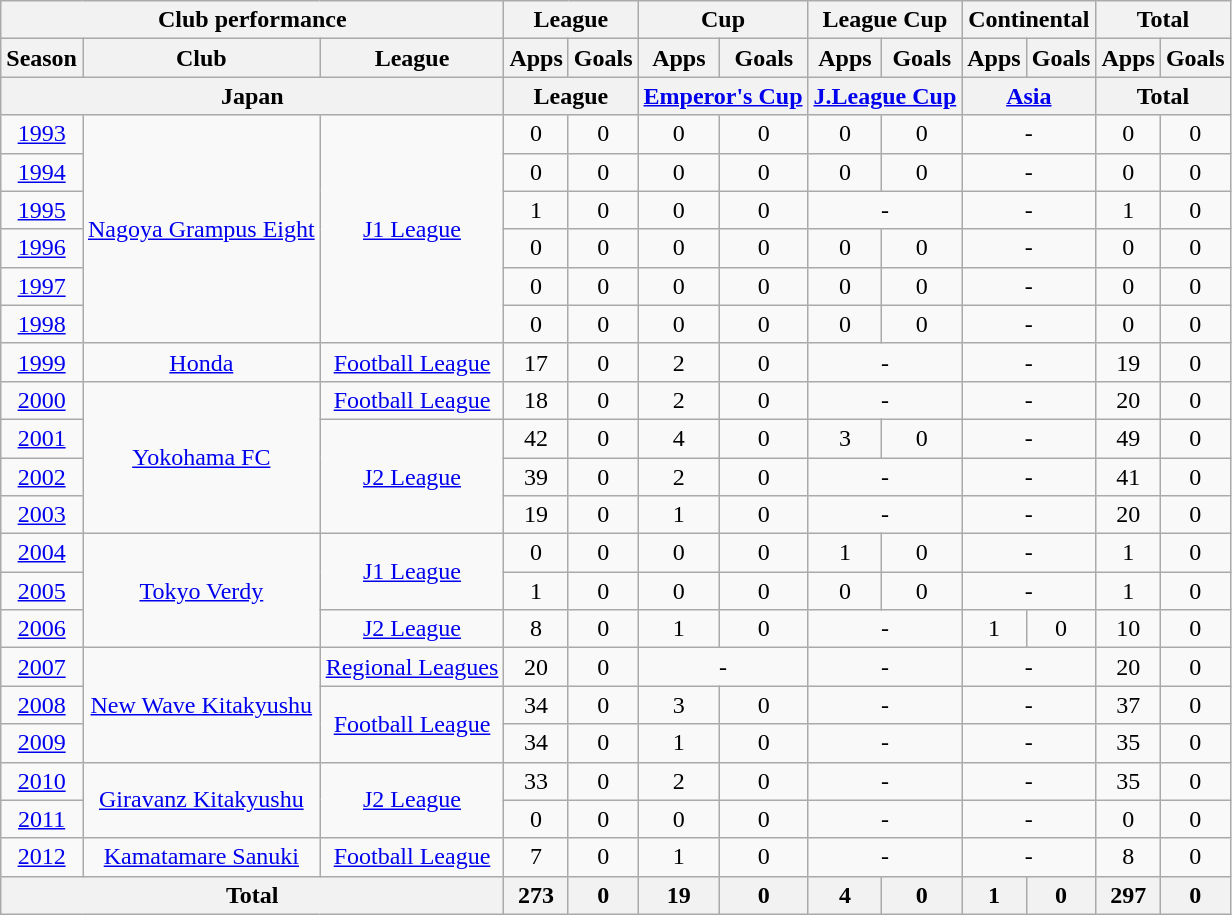<table class="wikitable" style="text-align:center;">
<tr>
<th colspan=3>Club performance</th>
<th colspan=2>League</th>
<th colspan=2>Cup</th>
<th colspan=2>League Cup</th>
<th colspan=2>Continental</th>
<th colspan=2>Total</th>
</tr>
<tr>
<th>Season</th>
<th>Club</th>
<th>League</th>
<th>Apps</th>
<th>Goals</th>
<th>Apps</th>
<th>Goals</th>
<th>Apps</th>
<th>Goals</th>
<th>Apps</th>
<th>Goals</th>
<th>Apps</th>
<th>Goals</th>
</tr>
<tr>
<th colspan=3>Japan</th>
<th colspan=2>League</th>
<th colspan=2><a href='#'>Emperor's Cup</a></th>
<th colspan=2><a href='#'>J.League Cup</a></th>
<th colspan=2><a href='#'>Asia</a></th>
<th colspan=2>Total</th>
</tr>
<tr>
<td><a href='#'>1993</a></td>
<td rowspan="6"><a href='#'>Nagoya Grampus Eight</a></td>
<td rowspan="6"><a href='#'>J1 League</a></td>
<td>0</td>
<td>0</td>
<td>0</td>
<td>0</td>
<td>0</td>
<td>0</td>
<td colspan="2">-</td>
<td>0</td>
<td>0</td>
</tr>
<tr>
<td><a href='#'>1994</a></td>
<td>0</td>
<td>0</td>
<td>0</td>
<td>0</td>
<td>0</td>
<td>0</td>
<td colspan="2">-</td>
<td>0</td>
<td>0</td>
</tr>
<tr>
<td><a href='#'>1995</a></td>
<td>1</td>
<td>0</td>
<td>0</td>
<td>0</td>
<td colspan="2">-</td>
<td colspan="2">-</td>
<td>1</td>
<td>0</td>
</tr>
<tr>
<td><a href='#'>1996</a></td>
<td>0</td>
<td>0</td>
<td>0</td>
<td>0</td>
<td>0</td>
<td>0</td>
<td colspan="2">-</td>
<td>0</td>
<td>0</td>
</tr>
<tr>
<td><a href='#'>1997</a></td>
<td>0</td>
<td>0</td>
<td>0</td>
<td>0</td>
<td>0</td>
<td>0</td>
<td colspan="2">-</td>
<td>0</td>
<td>0</td>
</tr>
<tr>
<td><a href='#'>1998</a></td>
<td>0</td>
<td>0</td>
<td>0</td>
<td>0</td>
<td>0</td>
<td>0</td>
<td colspan="2">-</td>
<td>0</td>
<td>0</td>
</tr>
<tr>
<td><a href='#'>1999</a></td>
<td><a href='#'>Honda</a></td>
<td><a href='#'>Football League</a></td>
<td>17</td>
<td>0</td>
<td>2</td>
<td>0</td>
<td colspan="2">-</td>
<td colspan="2">-</td>
<td>19</td>
<td>0</td>
</tr>
<tr>
<td><a href='#'>2000</a></td>
<td rowspan="4"><a href='#'>Yokohama FC</a></td>
<td><a href='#'>Football League</a></td>
<td>18</td>
<td>0</td>
<td>2</td>
<td>0</td>
<td colspan="2">-</td>
<td colspan="2">-</td>
<td>20</td>
<td>0</td>
</tr>
<tr>
<td><a href='#'>2001</a></td>
<td rowspan="3"><a href='#'>J2 League</a></td>
<td>42</td>
<td>0</td>
<td>4</td>
<td>0</td>
<td>3</td>
<td>0</td>
<td colspan="2">-</td>
<td>49</td>
<td>0</td>
</tr>
<tr>
<td><a href='#'>2002</a></td>
<td>39</td>
<td>0</td>
<td>2</td>
<td>0</td>
<td colspan="2">-</td>
<td colspan="2">-</td>
<td>41</td>
<td>0</td>
</tr>
<tr>
<td><a href='#'>2003</a></td>
<td>19</td>
<td>0</td>
<td>1</td>
<td>0</td>
<td colspan="2">-</td>
<td colspan="2">-</td>
<td>20</td>
<td>0</td>
</tr>
<tr>
<td><a href='#'>2004</a></td>
<td rowspan="3"><a href='#'>Tokyo Verdy</a></td>
<td rowspan="2"><a href='#'>J1 League</a></td>
<td>0</td>
<td>0</td>
<td>0</td>
<td>0</td>
<td>1</td>
<td>0</td>
<td colspan="2">-</td>
<td>1</td>
<td>0</td>
</tr>
<tr>
<td><a href='#'>2005</a></td>
<td>1</td>
<td>0</td>
<td>0</td>
<td>0</td>
<td>0</td>
<td>0</td>
<td colspan="2">-</td>
<td>1</td>
<td>0</td>
</tr>
<tr>
<td><a href='#'>2006</a></td>
<td><a href='#'>J2 League</a></td>
<td>8</td>
<td>0</td>
<td>1</td>
<td>0</td>
<td colspan="2">-</td>
<td>1</td>
<td>0</td>
<td>10</td>
<td>0</td>
</tr>
<tr>
<td><a href='#'>2007</a></td>
<td rowspan="3"><a href='#'>New Wave Kitakyushu</a></td>
<td><a href='#'>Regional Leagues</a></td>
<td>20</td>
<td>0</td>
<td colspan="2">-</td>
<td colspan="2">-</td>
<td colspan="2">-</td>
<td>20</td>
<td>0</td>
</tr>
<tr>
<td><a href='#'>2008</a></td>
<td rowspan="2"><a href='#'>Football League</a></td>
<td>34</td>
<td>0</td>
<td>3</td>
<td>0</td>
<td colspan="2">-</td>
<td colspan="2">-</td>
<td>37</td>
<td>0</td>
</tr>
<tr>
<td><a href='#'>2009</a></td>
<td>34</td>
<td>0</td>
<td>1</td>
<td>0</td>
<td colspan="2">-</td>
<td colspan="2">-</td>
<td>35</td>
<td>0</td>
</tr>
<tr>
<td><a href='#'>2010</a></td>
<td rowspan="2"><a href='#'>Giravanz Kitakyushu</a></td>
<td rowspan="2"><a href='#'>J2 League</a></td>
<td>33</td>
<td>0</td>
<td>2</td>
<td>0</td>
<td colspan="2">-</td>
<td colspan="2">-</td>
<td>35</td>
<td>0</td>
</tr>
<tr>
<td><a href='#'>2011</a></td>
<td>0</td>
<td>0</td>
<td>0</td>
<td>0</td>
<td colspan="2">-</td>
<td colspan="2">-</td>
<td>0</td>
<td>0</td>
</tr>
<tr>
<td><a href='#'>2012</a></td>
<td><a href='#'>Kamatamare Sanuki</a></td>
<td><a href='#'>Football League</a></td>
<td>7</td>
<td>0</td>
<td>1</td>
<td>0</td>
<td colspan="2">-</td>
<td colspan="2">-</td>
<td>8</td>
<td>0</td>
</tr>
<tr>
<th colspan=3>Total</th>
<th>273</th>
<th>0</th>
<th>19</th>
<th>0</th>
<th>4</th>
<th>0</th>
<th>1</th>
<th>0</th>
<th>297</th>
<th>0</th>
</tr>
</table>
